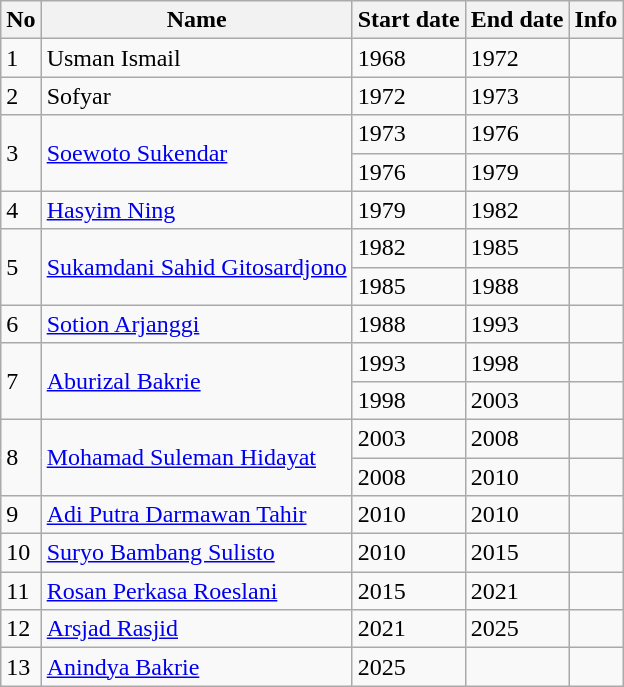<table class="wikitable">
<tr>
<th>No</th>
<th>Name</th>
<th>Start date</th>
<th>End date</th>
<th>Info</th>
</tr>
<tr>
<td>1</td>
<td>Usman Ismail</td>
<td>1968</td>
<td>1972</td>
<td></td>
</tr>
<tr>
<td>2</td>
<td>Sofyar</td>
<td>1972</td>
<td>1973</td>
<td></td>
</tr>
<tr>
<td rowspan=2>3</td>
<td rowspan=2><a href='#'>Soewoto Sukendar</a></td>
<td>1973</td>
<td>1976</td>
<td></td>
</tr>
<tr>
<td>1976</td>
<td>1979</td>
<td></td>
</tr>
<tr>
<td>4</td>
<td><a href='#'>Hasyim Ning</a></td>
<td>1979</td>
<td>1982</td>
<td></td>
</tr>
<tr>
<td rowspan=2>5</td>
<td rowspan=2><a href='#'>Sukamdani Sahid Gitosardjono</a></td>
<td>1982</td>
<td>1985</td>
<td></td>
</tr>
<tr>
<td>1985</td>
<td>1988</td>
<td></td>
</tr>
<tr>
<td>6</td>
<td><a href='#'>Sotion Arjanggi</a></td>
<td>1988</td>
<td>1993</td>
<td></td>
</tr>
<tr>
<td rowspan=2>7</td>
<td rowspan=2><a href='#'>Aburizal Bakrie</a></td>
<td>1993</td>
<td>1998</td>
<td></td>
</tr>
<tr>
<td>1998</td>
<td>2003</td>
<td></td>
</tr>
<tr>
<td rowspan=2>8</td>
<td rowspan=2><a href='#'>Mohamad Suleman Hidayat</a></td>
<td>2003</td>
<td>2008</td>
<td></td>
</tr>
<tr>
<td>2008</td>
<td>2010</td>
<td></td>
</tr>
<tr>
<td>9</td>
<td><a href='#'>Adi Putra Darmawan Tahir</a></td>
<td>2010</td>
<td>2010</td>
<td></td>
</tr>
<tr>
<td>10</td>
<td><a href='#'>Suryo Bambang Sulisto</a></td>
<td>2010</td>
<td>2015</td>
<td></td>
</tr>
<tr>
<td>11</td>
<td><a href='#'>Rosan Perkasa Roeslani</a></td>
<td>2015</td>
<td>2021</td>
<td></td>
</tr>
<tr>
<td>12</td>
<td><a href='#'>Arsjad Rasjid</a></td>
<td>2021</td>
<td>2025</td>
<td></td>
</tr>
<tr>
<td>13</td>
<td><a href='#'>Anindya Bakrie</a></td>
<td>2025</td>
<td></td>
<td></td>
</tr>
</table>
